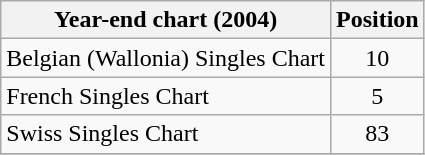<table class="wikitable sortable">
<tr>
<th>Year-end chart (2004)</th>
<th>Position</th>
</tr>
<tr>
<td>Belgian (Wallonia) Singles Chart</td>
<td align="center">10</td>
</tr>
<tr>
<td>French Singles Chart</td>
<td align="center">5</td>
</tr>
<tr>
<td>Swiss Singles Chart</td>
<td align="center">83</td>
</tr>
<tr>
</tr>
</table>
